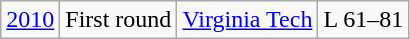<table class="wikitable">
<tr align="center">
<td><a href='#'>2010</a></td>
<td>First round</td>
<td><a href='#'>Virginia Tech</a></td>
<td>L 61–81</td>
</tr>
</table>
